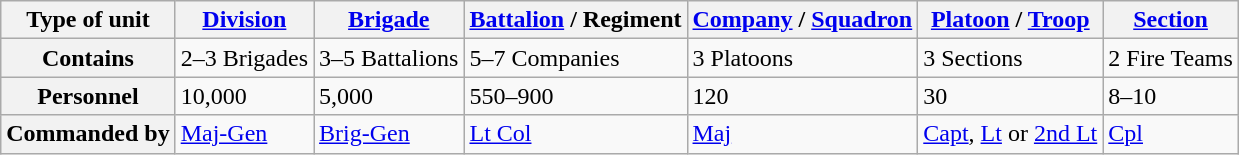<table class="wikitable">
<tr>
<th>Type of unit</th>
<th><a href='#'>Division</a></th>
<th><a href='#'>Brigade</a></th>
<th><a href='#'>Battalion</a> / Regiment</th>
<th><a href='#'>Company</a> / <a href='#'>Squadron</a></th>
<th><a href='#'>Platoon</a> / <a href='#'>Troop</a></th>
<th><a href='#'>Section</a></th>
</tr>
<tr>
<th>Contains</th>
<td>2–3 Brigades</td>
<td>3–5 Battalions</td>
<td>5–7 Companies</td>
<td>3 Platoons</td>
<td>3 Sections</td>
<td>2 Fire Teams</td>
</tr>
<tr>
<th>Personnel</th>
<td>10,000</td>
<td>5,000</td>
<td>550–900</td>
<td>120</td>
<td>30</td>
<td>8–10</td>
</tr>
<tr>
<th>Commanded by</th>
<td><a href='#'>Maj-Gen</a></td>
<td><a href='#'>Brig-Gen</a></td>
<td><a href='#'>Lt Col</a></td>
<td><a href='#'>Maj</a></td>
<td><a href='#'>Capt</a>, <a href='#'>Lt</a> or <a href='#'>2nd Lt</a></td>
<td><a href='#'>Cpl</a></td>
</tr>
</table>
